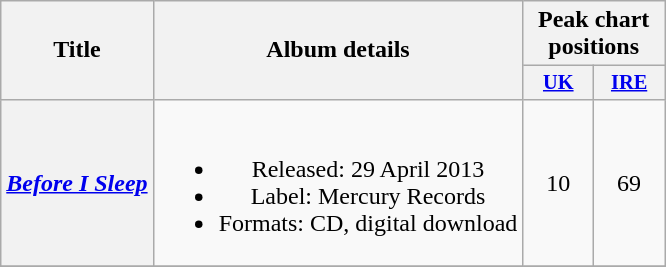<table class="wikitable plainrowheaders" style="text-align:center;">
<tr>
<th scope="col" rowspan="2">Title</th>
<th scope="col" rowspan="2">Album details</th>
<th scope="col" colspan="2">Peak chart positions</th>
</tr>
<tr>
<th scope="col" style="width:3em;font-size:85%;"><a href='#'>UK</a><br></th>
<th scope="col" style="width:3em;font-size:85%;"><a href='#'>IRE</a><br></th>
</tr>
<tr>
<th scope="row"><em><a href='#'>Before I Sleep</a></em></th>
<td><br><ul><li>Released: 29 April 2013</li><li>Label: Mercury Records</li><li>Formats: CD, digital download</li></ul></td>
<td>10</td>
<td>69</td>
</tr>
<tr>
</tr>
</table>
